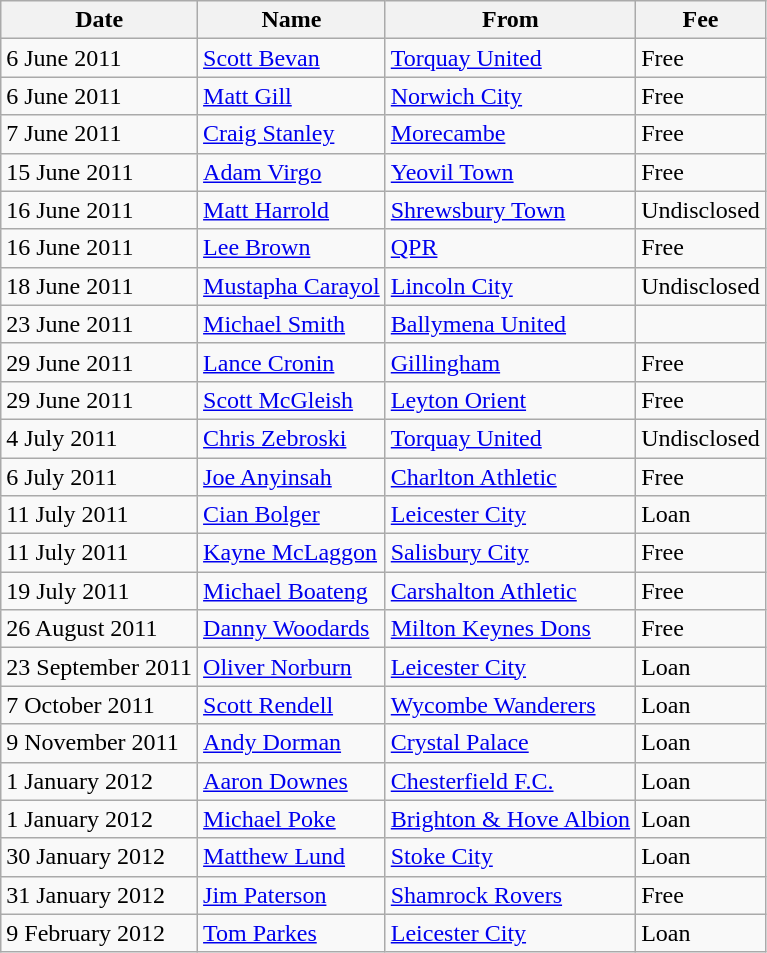<table class="wikitable">
<tr>
<th>Date</th>
<th>Name</th>
<th>From</th>
<th>Fee</th>
</tr>
<tr>
<td>6 June 2011</td>
<td> <a href='#'>Scott Bevan</a></td>
<td> <a href='#'>Torquay United</a></td>
<td>Free</td>
</tr>
<tr>
<td>6 June 2011</td>
<td> <a href='#'>Matt Gill</a></td>
<td> <a href='#'>Norwich City</a></td>
<td>Free</td>
</tr>
<tr>
<td>7 June 2011</td>
<td> <a href='#'>Craig Stanley</a></td>
<td> <a href='#'>Morecambe</a></td>
<td>Free</td>
</tr>
<tr>
<td>15 June 2011</td>
<td> <a href='#'>Adam Virgo</a></td>
<td> <a href='#'>Yeovil Town</a></td>
<td>Free</td>
</tr>
<tr>
<td>16 June 2011</td>
<td> <a href='#'>Matt Harrold</a></td>
<td> <a href='#'>Shrewsbury Town</a></td>
<td>Undisclosed</td>
</tr>
<tr>
<td>16 June 2011</td>
<td> <a href='#'>Lee Brown</a></td>
<td> <a href='#'>QPR</a></td>
<td>Free</td>
</tr>
<tr>
<td>18 June 2011</td>
<td> <a href='#'>Mustapha Carayol</a></td>
<td> <a href='#'>Lincoln City</a></td>
<td>Undisclosed</td>
</tr>
<tr>
<td>23 June 2011</td>
<td> <a href='#'>Michael Smith</a></td>
<td> <a href='#'>Ballymena United</a></td>
<td></td>
</tr>
<tr>
<td>29 June 2011</td>
<td> <a href='#'>Lance Cronin</a></td>
<td> <a href='#'>Gillingham</a></td>
<td>Free</td>
</tr>
<tr>
<td>29 June 2011</td>
<td> <a href='#'>Scott McGleish</a></td>
<td> <a href='#'>Leyton Orient</a></td>
<td>Free</td>
</tr>
<tr>
<td>4 July 2011</td>
<td> <a href='#'>Chris Zebroski</a></td>
<td> <a href='#'>Torquay United</a></td>
<td>Undisclosed</td>
</tr>
<tr>
<td>6 July 2011</td>
<td> <a href='#'>Joe Anyinsah</a></td>
<td> <a href='#'>Charlton Athletic</a></td>
<td>Free</td>
</tr>
<tr>
<td>11 July 2011</td>
<td> <a href='#'>Cian Bolger</a></td>
<td> <a href='#'>Leicester City</a></td>
<td>Loan</td>
</tr>
<tr>
<td>11 July 2011</td>
<td> <a href='#'>Kayne McLaggon</a></td>
<td> <a href='#'>Salisbury City</a></td>
<td>Free</td>
</tr>
<tr>
<td>19 July 2011</td>
<td> <a href='#'>Michael Boateng</a></td>
<td> <a href='#'>Carshalton Athletic</a></td>
<td>Free</td>
</tr>
<tr>
<td>26 August 2011</td>
<td> <a href='#'>Danny Woodards</a></td>
<td> <a href='#'>Milton Keynes Dons</a></td>
<td>Free</td>
</tr>
<tr>
<td>23 September 2011</td>
<td> <a href='#'>Oliver Norburn</a></td>
<td> <a href='#'>Leicester City</a></td>
<td>Loan</td>
</tr>
<tr>
<td>7 October 2011</td>
<td> <a href='#'>Scott Rendell</a></td>
<td> <a href='#'>Wycombe Wanderers</a></td>
<td>Loan</td>
</tr>
<tr>
<td>9 November 2011</td>
<td> <a href='#'>Andy Dorman</a></td>
<td> <a href='#'>Crystal Palace</a></td>
<td>Loan</td>
</tr>
<tr>
<td>1 January 2012</td>
<td> <a href='#'>Aaron Downes</a></td>
<td> <a href='#'>Chesterfield F.C.</a></td>
<td>Loan</td>
</tr>
<tr>
<td>1 January 2012</td>
<td> <a href='#'>Michael Poke</a></td>
<td> <a href='#'>Brighton & Hove Albion</a></td>
<td>Loan</td>
</tr>
<tr>
<td>30 January 2012</td>
<td> <a href='#'>Matthew Lund</a></td>
<td> <a href='#'>Stoke City</a></td>
<td>Loan</td>
</tr>
<tr>
<td>31 January 2012</td>
<td> <a href='#'>Jim Paterson</a></td>
<td> <a href='#'>Shamrock Rovers</a></td>
<td>Free</td>
</tr>
<tr>
<td>9 February 2012</td>
<td> <a href='#'>Tom Parkes</a></td>
<td> <a href='#'>Leicester City</a></td>
<td>Loan</td>
</tr>
</table>
